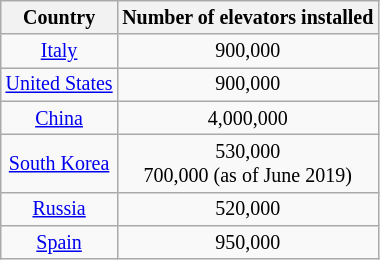<table class="wikitable sortable" style="font-size: smaller; text-align: center; width: auto;">
<tr>
<th>Country</th>
<th>Number of elevators installed</th>
</tr>
<tr>
<td><a href='#'>Italy</a></td>
<td>900,000</td>
</tr>
<tr>
<td><a href='#'>United States</a></td>
<td>900,000</td>
</tr>
<tr>
<td><a href='#'>China</a></td>
<td>4,000,000</td>
</tr>
<tr>
<td><a href='#'>South Korea</a></td>
<td>530,000<br>700,000 (as of June 2019)</td>
</tr>
<tr>
<td><a href='#'>Russia</a></td>
<td>520,000</td>
</tr>
<tr>
<td><a href='#'>Spain</a></td>
<td>950,000</td>
</tr>
</table>
